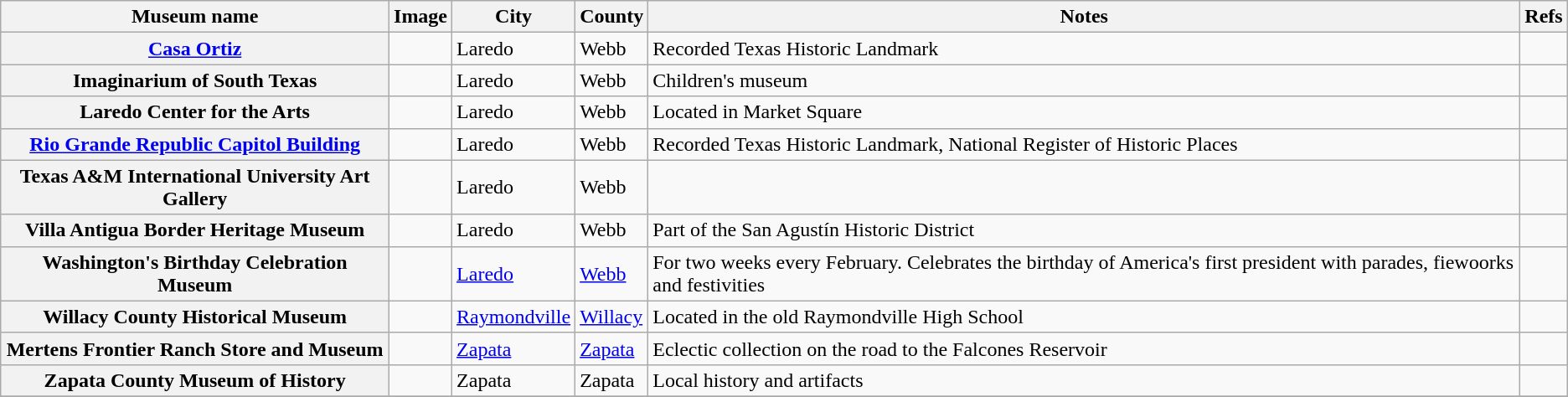<table class="wikitable sortable plainrowheaders">
<tr>
<th scope="col">Museum name</th>
<th scope="col"  class="unsortable">Image</th>
<th scope="col">City</th>
<th scope="col">County</th>
<th scope="col">Notes</th>
<th scope="col" class="unsortable">Refs</th>
</tr>
<tr>
<th scope="row"><a href='#'>Casa Ortiz</a></th>
<td></td>
<td>Laredo</td>
<td>Webb</td>
<td>Recorded Texas Historic Landmark</td>
<td align="center"></td>
</tr>
<tr>
<th scope="row">Imaginarium of South Texas</th>
<td></td>
<td>Laredo</td>
<td>Webb</td>
<td>Children's museum</td>
<td align="center"></td>
</tr>
<tr>
<th scope="row">Laredo Center for the Arts</th>
<td></td>
<td>Laredo</td>
<td>Webb</td>
<td>Located in Market Square</td>
<td align="center"></td>
</tr>
<tr>
<th scope="row"><a href='#'>Rio Grande Republic Capitol Building</a></th>
<td></td>
<td>Laredo</td>
<td>Webb</td>
<td>Recorded Texas Historic Landmark, National Register of Historic Places</td>
<td align="center"></td>
</tr>
<tr>
<th scope="row">Texas A&M International University Art Gallery</th>
<td></td>
<td>Laredo</td>
<td>Webb</td>
<td></td>
<td align="center"></td>
</tr>
<tr>
<th scope="row">Villa Antigua Border Heritage Museum</th>
<td></td>
<td>Laredo</td>
<td>Webb</td>
<td>Part of the San Agustín Historic District</td>
<td align="center"></td>
</tr>
<tr>
<th scope="row">Washington's Birthday Celebration Museum</th>
<td></td>
<td><a href='#'>Laredo</a></td>
<td><a href='#'>Webb</a></td>
<td>For two weeks every February. Celebrates the birthday of America's first president with parades, fiewoorks and festivities</td>
<td align="center"></td>
</tr>
<tr>
<th scope="row">Willacy County Historical Museum</th>
<td></td>
<td><a href='#'>Raymondville</a></td>
<td><a href='#'>Willacy</a></td>
<td>Located in the old Raymondville High School</td>
<td align="center"></td>
</tr>
<tr>
<th scope="row">Mertens Frontier Ranch Store and Museum</th>
<td></td>
<td><a href='#'>Zapata</a></td>
<td><a href='#'>Zapata</a></td>
<td>Eclectic collection on the road to the Falcones Reservoir</td>
<td align="center"></td>
</tr>
<tr>
<th scope="row">Zapata County Museum of History</th>
<td></td>
<td>Zapata</td>
<td>Zapata</td>
<td>Local history and artifacts</td>
<td align="center"></td>
</tr>
<tr>
</tr>
</table>
